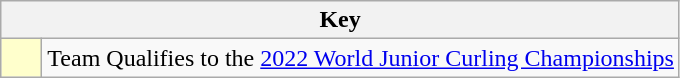<table class="wikitable" style="text-align: center;">
<tr>
<th colspan=2>Key</th>
</tr>
<tr>
<td style="background:#ffffcc; width:20px;"></td>
<td align=left>Team Qualifies to the <a href='#'>2022 World Junior Curling Championships</a></td>
</tr>
</table>
